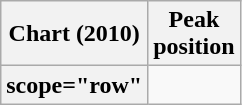<table class="wikitable plainrowheaders" style="text-align:center">
<tr>
<th>Chart (2010)</th>
<th>Peak<br>position</th>
</tr>
<tr>
<th>scope="row" </th>
</tr>
</table>
